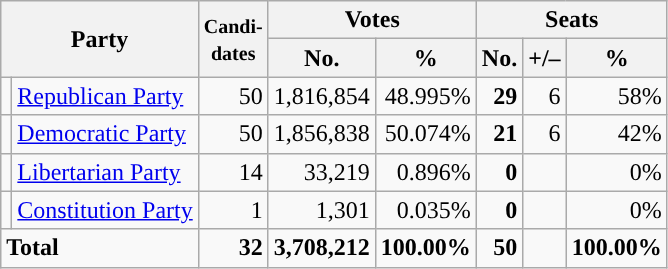<table class="wikitable" style="font-size:100%; text-align:right;">
<tr>
<th colspan=2 rowspan=2>Party</th>
<th rowspan=2><small>Candi-<br>dates</small></th>
<th colspan=2>Votes</th>
<th colspan=3>Seats</th>
</tr>
<tr>
<th>No.</th>
<th>%</th>
<th>No.</th>
<th>+/–</th>
<th>%</th>
</tr>
<tr>
<td style="background:"></td>
<td align=left><a href='#'>Republican Party</a></td>
<td>50</td>
<td>1,816,854</td>
<td>48.995%</td>
<td><strong>29</strong></td>
<td>6</td>
<td>58%</td>
</tr>
<tr>
<td style="background:"></td>
<td align=left><a href='#'>Democratic Party</a></td>
<td>50</td>
<td>1,856,838</td>
<td>50.074%</td>
<td><strong>21</strong></td>
<td>6</td>
<td>42%</td>
</tr>
<tr>
<td style="background:"></td>
<td align=left><a href='#'>Libertarian Party</a></td>
<td>14</td>
<td>33,219</td>
<td>0.896%</td>
<td><strong>0</strong></td>
<td></td>
<td>0%</td>
</tr>
<tr>
<td style="background:"></td>
<td align=left><a href='#'>Constitution Party</a></td>
<td>1</td>
<td>1,301</td>
<td>0.035%</td>
<td><strong>0</strong></td>
<td></td>
<td>0%</td>
</tr>
<tr style="font-weight:bold">
<td colspan=2 align=left>Total</td>
<td>32</td>
<td>3,708,212</td>
<td>100.00%</td>
<td>50</td>
<td></td>
<td>100.00%</td>
</tr>
</table>
